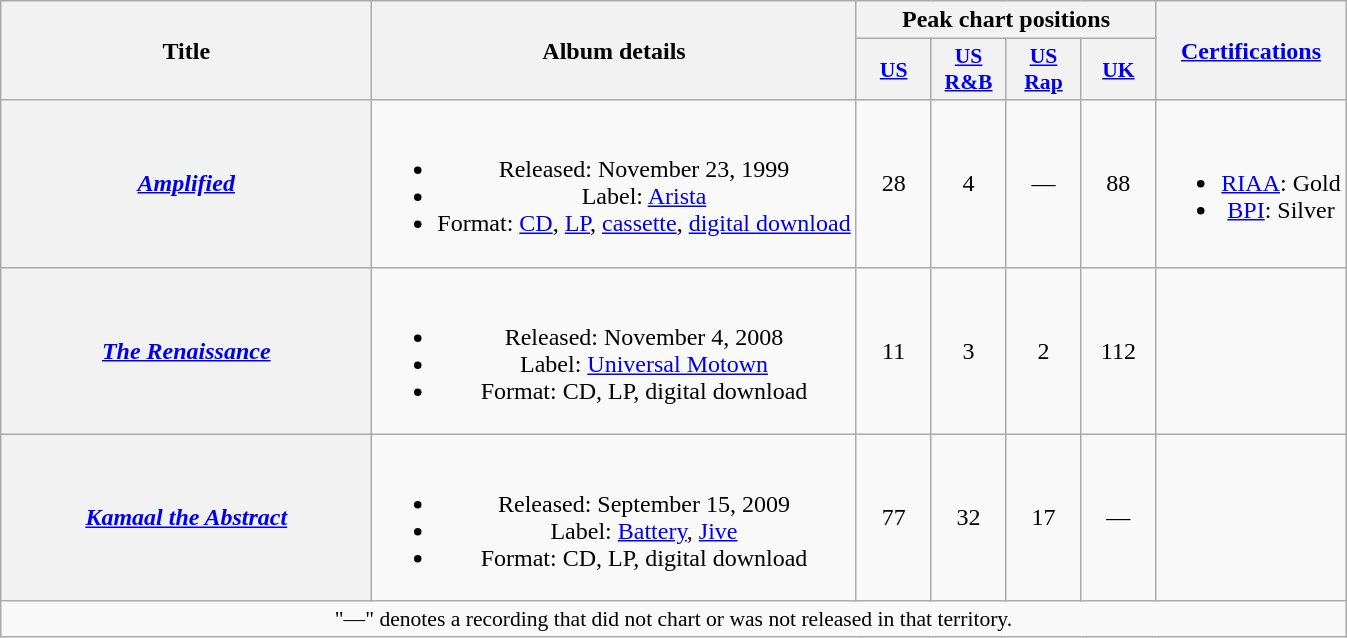<table class="wikitable plainrowheaders" style="text-align:center;">
<tr>
<th scope="col" rowspan="2" style="width:15em;">Title</th>
<th scope="col" rowspan="2">Album details</th>
<th scope="col" colspan="4">Peak chart positions</th>
<th scope="col" rowspan="2"><a href='#'>Certifications</a></th>
</tr>
<tr>
<th style="width:3em;font-size:90%;"><a href='#'>US</a><br></th>
<th style="width:3em;font-size:90%;"><a href='#'>US<br>R&B</a><br></th>
<th style="width:3em;font-size:90%;"><a href='#'>US<br>Rap</a><br></th>
<th style="width:3em;font-size:90%;"><a href='#'>UK</a><br></th>
</tr>
<tr>
<th scope="row"><em><a href='#'>Amplified</a></em></th>
<td><br><ul><li>Released: November 23, 1999</li><li>Label: <a href='#'>Arista</a></li><li>Format: <a href='#'>CD</a>, <a href='#'>LP</a>, <a href='#'>cassette</a>, <a href='#'>digital download</a></li></ul></td>
<td>28</td>
<td>4</td>
<td>—</td>
<td>88</td>
<td><br><ul><li><a href='#'>RIAA</a>: Gold</li><li><a href='#'>BPI</a>: Silver</li></ul></td>
</tr>
<tr>
<th scope="row"><em><a href='#'>The Renaissance</a></em></th>
<td><br><ul><li>Released: November 4, 2008</li><li>Label: <a href='#'>Universal Motown</a></li><li>Format: CD, LP, digital download</li></ul></td>
<td>11</td>
<td>3</td>
<td>2</td>
<td>112</td>
<td></td>
</tr>
<tr>
<th scope="row"><em><a href='#'>Kamaal the Abstract</a></em></th>
<td><br><ul><li>Released: September 15, 2009</li><li>Label: <a href='#'>Battery</a>, <a href='#'>Jive</a></li><li>Format: CD, LP, digital download</li></ul></td>
<td>77</td>
<td>32</td>
<td>17</td>
<td>—</td>
<td></td>
</tr>
<tr>
<td colspan="14" style="font-size:90%">"—" denotes a recording that did not chart or was not released in that territory.</td>
</tr>
</table>
